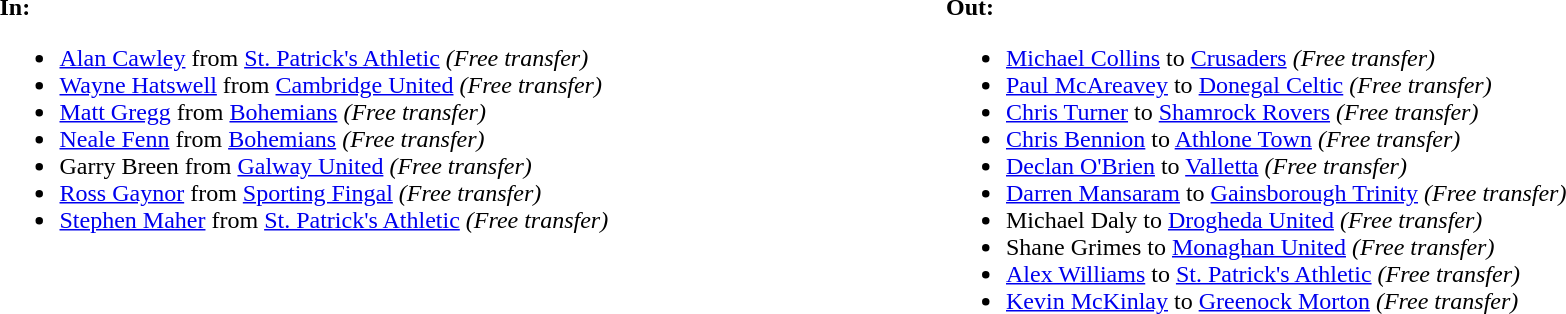<table>
<tr>
<td valign="top" width="20%"><br><strong>In:</strong><ul><li> <a href='#'>Alan Cawley</a> from <a href='#'>St. Patrick's Athletic</a> <em>(Free transfer)</em></li><li> <a href='#'>Wayne Hatswell</a> from <a href='#'>Cambridge United</a> <em>(Free transfer)</em></li><li> <a href='#'>Matt Gregg</a> from <a href='#'>Bohemians</a> <em>(Free transfer)</em></li><li> <a href='#'>Neale Fenn</a> from <a href='#'>Bohemians</a> <em>(Free transfer)</em></li><li> Garry Breen from <a href='#'>Galway United</a> <em>(Free transfer)</em></li><li> <a href='#'>Ross Gaynor</a> from <a href='#'>Sporting Fingal</a> <em>(Free transfer)</em></li><li> <a href='#'>Stephen Maher</a> from <a href='#'>St. Patrick's Athletic</a> <em>(Free transfer)</em></li></ul></td>
<td valign="top" width="20%"><br><strong>Out:</strong><ul><li> <a href='#'>Michael Collins</a> to <a href='#'>Crusaders</a> <em>(Free transfer)</em></li><li> <a href='#'>Paul McAreavey</a> to <a href='#'>Donegal Celtic</a> <em>(Free transfer)</em></li><li> <a href='#'>Chris Turner</a> to <a href='#'>Shamrock Rovers</a> <em>(Free transfer)</em></li><li> <a href='#'>Chris Bennion</a> to <a href='#'>Athlone Town</a> <em>(Free transfer)</em></li><li> <a href='#'>Declan O'Brien</a> to <a href='#'>Valletta</a> <em>(Free transfer)</em></li><li> <a href='#'>Darren Mansaram</a> to <a href='#'>Gainsborough Trinity</a> <em>(Free transfer)</em></li><li> Michael Daly to <a href='#'>Drogheda United</a> <em>(Free transfer)</em></li><li> Shane Grimes to <a href='#'>Monaghan United</a> <em>(Free transfer)</em></li><li> <a href='#'>Alex Williams</a> to <a href='#'>St. Patrick's Athletic</a> <em>(Free transfer)</em></li><li> <a href='#'>Kevin McKinlay</a> to <a href='#'>Greenock Morton</a> <em>(Free transfer)</em></li></ul></td>
</tr>
</table>
